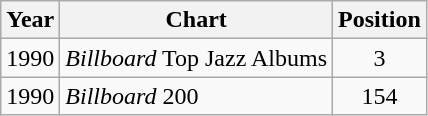<table class="wikitable">
<tr>
<th align="left">Year</th>
<th align="left">Chart</th>
<th align="center">Position</th>
</tr>
<tr>
<td align="left">1990</td>
<td align="left"><em>Billboard</em> Top Jazz Albums</td>
<td align="center">3</td>
</tr>
<tr>
<td align="left">1990</td>
<td align="left"><em>Billboard</em> 200</td>
<td align="center">154</td>
</tr>
</table>
